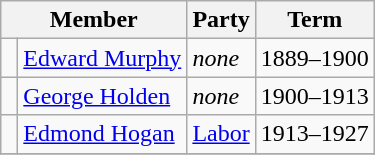<table class="wikitable">
<tr>
<th colspan="2">Member</th>
<th>Party</th>
<th>Term</th>
</tr>
<tr>
<td> </td>
<td><a href='#'>Edward Murphy</a></td>
<td><em>none</em></td>
<td>1889–1900</td>
</tr>
<tr>
<td> </td>
<td><a href='#'>George Holden</a></td>
<td><em>none</em></td>
<td>1900–1913</td>
</tr>
<tr>
<td> </td>
<td><a href='#'>Edmond Hogan</a></td>
<td><a href='#'>Labor</a></td>
<td>1913–1927</td>
</tr>
<tr>
</tr>
</table>
